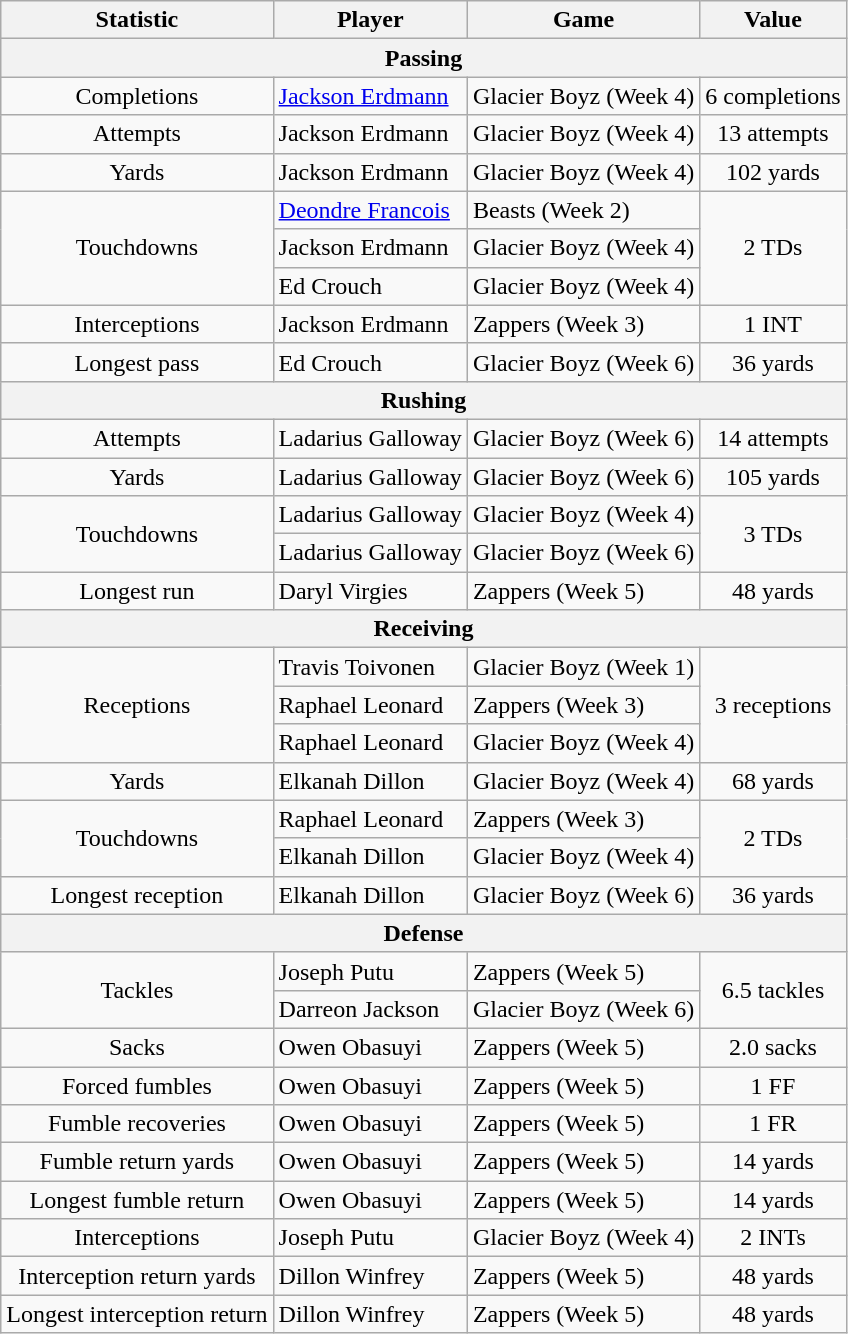<table class="wikitable" style="text-align:center">
<tr>
<th>Statistic</th>
<th>Player</th>
<th>Game</th>
<th>Value</th>
</tr>
<tr>
<th colspan="4">Passing</th>
</tr>
<tr>
<td>Completions</td>
<td style="text-align:left"><a href='#'>Jackson Erdmann</a></td>
<td style="text-align:left">Glacier Boyz (Week 4)</td>
<td>6 completions</td>
</tr>
<tr>
<td>Attempts</td>
<td style="text-align:left">Jackson Erdmann</td>
<td style="text-align:left">Glacier Boyz (Week 4)</td>
<td>13 attempts</td>
</tr>
<tr>
<td>Yards</td>
<td style="text-align:left">Jackson Erdmann</td>
<td style="text-align:left">Glacier Boyz (Week 4)</td>
<td>102 yards</td>
</tr>
<tr>
<td rowspan="3">Touchdowns</td>
<td style="text-align:left"><a href='#'>Deondre Francois</a></td>
<td style="text-align:left">Beasts (Week 2)</td>
<td rowspan="3">2 TDs</td>
</tr>
<tr>
<td style="text-align:left">Jackson Erdmann</td>
<td style="text-align:left">Glacier Boyz (Week 4)</td>
</tr>
<tr>
<td style="text-align:left">Ed Crouch</td>
<td style="text-align:left">Glacier Boyz (Week 4)</td>
</tr>
<tr>
<td>Interceptions</td>
<td style="text-align:left">Jackson Erdmann</td>
<td style="text-align:left">Zappers (Week 3)</td>
<td>1 INT</td>
</tr>
<tr>
<td>Longest pass</td>
<td style="text-align:left">Ed Crouch</td>
<td style="text-align:left">Glacier Boyz (Week 6)</td>
<td>36 yards</td>
</tr>
<tr>
<th colspan="4">Rushing</th>
</tr>
<tr>
<td>Attempts</td>
<td style="text-align:left">Ladarius Galloway</td>
<td style="text-align:left">Glacier Boyz (Week 6)</td>
<td>14 attempts</td>
</tr>
<tr>
<td>Yards</td>
<td style="text-align:left">Ladarius Galloway</td>
<td style="text-align:left">Glacier Boyz (Week 6)</td>
<td>105 yards</td>
</tr>
<tr>
<td rowspan="2">Touchdowns</td>
<td style="text-align:left">Ladarius Galloway</td>
<td style="text-align:left">Glacier Boyz (Week 4)</td>
<td rowspan="2">3 TDs</td>
</tr>
<tr>
<td style="text-align:left">Ladarius Galloway</td>
<td style="text-align:left">Glacier Boyz (Week 6)</td>
</tr>
<tr>
<td>Longest run</td>
<td style="text-align:left">Daryl Virgies</td>
<td style="text-align:left">Zappers (Week 5)</td>
<td>48 yards</td>
</tr>
<tr>
<th colspan="4">Receiving</th>
</tr>
<tr>
<td rowspan="3">Receptions</td>
<td style="text-align:left">Travis Toivonen</td>
<td style="text-align:left">Glacier Boyz (Week 1)</td>
<td rowspan="3">3 receptions</td>
</tr>
<tr>
<td style="text-align:left">Raphael Leonard</td>
<td style="text-align:left">Zappers (Week 3)</td>
</tr>
<tr>
<td style="text-align:left">Raphael Leonard</td>
<td style="text-align:left">Glacier Boyz (Week 4)</td>
</tr>
<tr>
<td>Yards</td>
<td style="text-align:left">Elkanah Dillon</td>
<td style="text-align:left">Glacier Boyz (Week 4)</td>
<td>68 yards</td>
</tr>
<tr>
<td rowspan="2">Touchdowns</td>
<td style="text-align:left">Raphael Leonard</td>
<td style="text-align:left">Zappers (Week 3)</td>
<td rowspan="2">2 TDs</td>
</tr>
<tr>
<td style="text-align:left">Elkanah Dillon</td>
<td style="text-align:left">Glacier Boyz (Week 4)</td>
</tr>
<tr>
<td>Longest reception</td>
<td style="text-align:left">Elkanah Dillon</td>
<td style="text-align:left">Glacier Boyz (Week 6)</td>
<td>36 yards</td>
</tr>
<tr>
<th colspan="4">Defense</th>
</tr>
<tr>
<td rowspan="2">Tackles</td>
<td style="text-align:left">Joseph Putu</td>
<td style="text-align:left">Zappers (Week 5)</td>
<td rowspan="2">6.5 tackles</td>
</tr>
<tr>
<td style="text-align:left">Darreon Jackson</td>
<td style="text-align:left">Glacier Boyz (Week 6)</td>
</tr>
<tr>
<td>Sacks</td>
<td style="text-align:left">Owen Obasuyi</td>
<td style="text-align:left">Zappers (Week 5)</td>
<td>2.0 sacks</td>
</tr>
<tr>
<td>Forced fumbles</td>
<td style="text-align:left">Owen Obasuyi</td>
<td style="text-align:left">Zappers (Week 5)</td>
<td>1 FF</td>
</tr>
<tr>
<td>Fumble recoveries</td>
<td style="text-align:left">Owen Obasuyi</td>
<td style="text-align:left">Zappers (Week 5)</td>
<td>1 FR</td>
</tr>
<tr>
<td>Fumble return yards</td>
<td style="text-align:left">Owen Obasuyi</td>
<td style="text-align:left">Zappers (Week 5)</td>
<td>14 yards</td>
</tr>
<tr>
<td>Longest fumble return</td>
<td style="text-align:left">Owen Obasuyi</td>
<td style="text-align:left">Zappers (Week 5)</td>
<td>14 yards</td>
</tr>
<tr>
<td>Interceptions</td>
<td style="text-align:left">Joseph Putu</td>
<td style="text-align:left">Glacier Boyz (Week 4)</td>
<td>2 INTs</td>
</tr>
<tr>
<td>Interception return yards</td>
<td style="text-align:left">Dillon Winfrey</td>
<td style="text-align:left">Zappers (Week 5)</td>
<td>48 yards</td>
</tr>
<tr>
<td>Longest interception return</td>
<td style="text-align:left">Dillon Winfrey</td>
<td style="text-align:left">Zappers (Week 5)</td>
<td>48 yards</td>
</tr>
</table>
